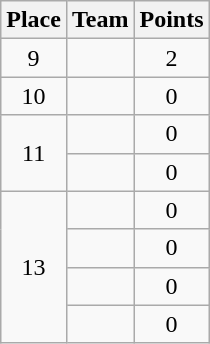<table class="wikitable" style="text-align:center; padding-bottom:0;">
<tr>
<th>Place</th>
<th style="text-align:left;">Team</th>
<th>Points</th>
</tr>
<tr>
<td>9</td>
<td align=left></td>
<td>2</td>
</tr>
<tr>
<td>10</td>
<td align=left></td>
<td>0</td>
</tr>
<tr>
<td rowspan=2>11</td>
<td align=left></td>
<td>0</td>
</tr>
<tr>
<td align=left></td>
<td>0</td>
</tr>
<tr>
<td rowspan=4>13</td>
<td align=left></td>
<td>0</td>
</tr>
<tr>
<td align=left></td>
<td>0</td>
</tr>
<tr>
<td align=left></td>
<td>0</td>
</tr>
<tr>
<td align=left></td>
<td>0</td>
</tr>
</table>
